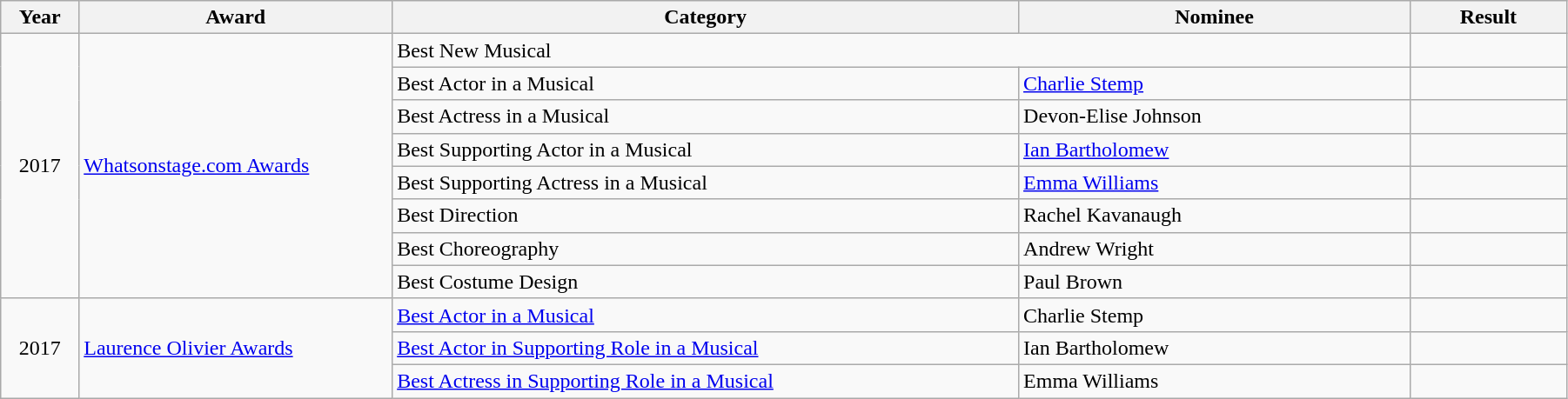<table class="wikitable" width="95%">
<tr>
<th width="5%">Year</th>
<th width="20%">Award</th>
<th width="40%">Category</th>
<th width="25%">Nominee</th>
<th width="10%">Result</th>
</tr>
<tr>
<td rowspan="8" align="center">2017</td>
<td rowspan="8"><a href='#'>Whatsonstage.com Awards</a></td>
<td colspan="2">Best New Musical</td>
<td></td>
</tr>
<tr>
<td>Best Actor in a Musical</td>
<td><a href='#'>Charlie Stemp</a></td>
<td></td>
</tr>
<tr>
<td>Best Actress in a Musical</td>
<td>Devon-Elise Johnson</td>
<td></td>
</tr>
<tr>
<td>Best Supporting Actor in a Musical</td>
<td><a href='#'>Ian Bartholomew</a></td>
<td></td>
</tr>
<tr>
<td>Best Supporting Actress in a Musical</td>
<td><a href='#'>Emma Williams</a></td>
<td></td>
</tr>
<tr>
<td>Best Direction</td>
<td>Rachel Kavanaugh</td>
<td></td>
</tr>
<tr>
<td>Best Choreography</td>
<td>Andrew Wright</td>
<td></td>
</tr>
<tr>
<td>Best Costume Design</td>
<td>Paul Brown</td>
<td></td>
</tr>
<tr>
<td rowspan="3" align="center">2017</td>
<td rowspan="3"><a href='#'>Laurence Olivier Awards</a></td>
<td colspan="1"><a href='#'>Best Actor in a Musical</a></td>
<td colspan="1">Charlie Stemp</td>
<td></td>
</tr>
<tr>
<td><a href='#'>Best Actor in Supporting Role in a Musical</a></td>
<td>Ian Bartholomew</td>
<td></td>
</tr>
<tr>
<td><a href='#'>Best Actress in Supporting Role in a Musical</a></td>
<td>Emma Williams</td>
<td></td>
</tr>
</table>
